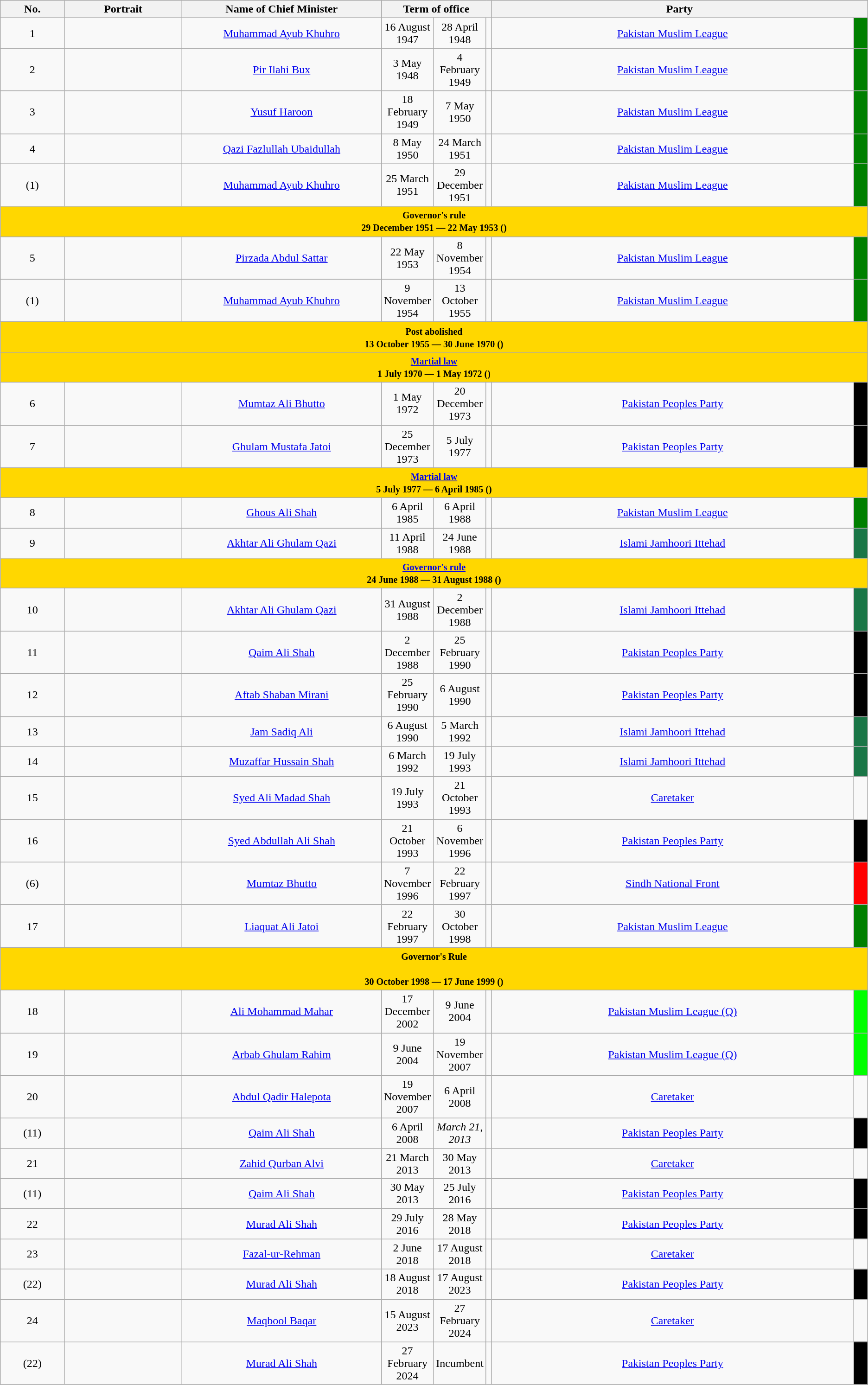<table class="wikitable" style="clear:right; text-align:center">
<tr>
<th>No.</th>
<th>Portrait</th>
<th style="width:23%;">Name of Chief Minister</th>
<th colspan="3" style="width:10%;">Term of office</th>
<th colspan="2">Party</th>
</tr>
<tr>
<td>1</td>
<td></td>
<td><a href='#'>Muhammad Ayub Khuhro</a></td>
<td>16 August 1947</td>
<td>28 April 1948</td>
<td></td>
<td><a href='#'>Pakistan Muslim League</a></td>
<td style="background-color: #008000;"></td>
</tr>
<tr>
<td>2</td>
<td></td>
<td><a href='#'>Pir Ilahi Bux</a></td>
<td>3 May 1948</td>
<td>4 February 1949</td>
<td></td>
<td><a href='#'>Pakistan Muslim League</a></td>
<td style="background-color: #008000;"></td>
</tr>
<tr>
<td>3</td>
<td></td>
<td><a href='#'>Yusuf Haroon</a></td>
<td>18 February 1949</td>
<td>7 May 1950</td>
<td></td>
<td><a href='#'>Pakistan Muslim League</a></td>
<td style="background-color: #008000;"></td>
</tr>
<tr>
<td>4</td>
<td></td>
<td><a href='#'>Qazi Fazlullah Ubaidullah</a></td>
<td>8 May 1950</td>
<td>24 March 1951</td>
<td></td>
<td><a href='#'>Pakistan Muslim League</a></td>
<td style="background-color: #008000;"></td>
</tr>
<tr>
<td>(1)</td>
<td></td>
<td><a href='#'>Muhammad Ayub Khuhro</a></td>
<td>25 March 1951</td>
<td>29 December 1951</td>
<td></td>
<td><a href='#'>Pakistan Muslim League</a></td>
<td style="background-color: #008000;"></td>
</tr>
<tr bgcolor=Gold>
<td colspan="9"><strong><small>Governor's rule<br>29 December 1951 — 22 May 1953 ()</small></strong></td>
</tr>
<tr>
<td>5</td>
<td></td>
<td><a href='#'>Pirzada Abdul Sattar</a></td>
<td>22 May 1953</td>
<td>8 November 1954</td>
<td></td>
<td><a href='#'>Pakistan Muslim League</a></td>
<td style="background-color: #008000;"></td>
</tr>
<tr>
<td>(1)</td>
<td></td>
<td><a href='#'>Muhammad Ayub Khuhro</a></td>
<td>9 November 1954</td>
<td>13 October 1955</td>
<td></td>
<td><a href='#'>Pakistan Muslim League</a></td>
<td style="background-color: #008000;"></td>
</tr>
<tr bgcolor=Gold>
<td colspan="9"><strong><small>Post abolished<br>13 October 1955 — 30 June 1970 ()</small></strong></td>
</tr>
<tr bgcolor=Gold>
<td colspan="9"><strong><small><a href='#'>Martial law</a><br>1 July 1970 — 1 May 1972 ()</small></strong></td>
</tr>
<tr>
<td>6</td>
<td></td>
<td><a href='#'>Mumtaz Ali Bhutto</a></td>
<td>1 May 1972</td>
<td>20 December 1973</td>
<td></td>
<td><a href='#'>Pakistan Peoples Party</a></td>
<td style="background-color: #000000;"></td>
</tr>
<tr>
<td>7</td>
<td></td>
<td><a href='#'>Ghulam Mustafa Jatoi</a></td>
<td>25 December 1973</td>
<td>5 July 1977</td>
<td></td>
<td><a href='#'>Pakistan Peoples Party</a></td>
<td style="background-color: #000000;"></td>
</tr>
<tr bgcolor=Gold>
<td colspan="9"><strong><small><a href='#'>Martial law</a><br>5 July 1977 — 6 April 1985 ()</small></strong></td>
</tr>
<tr>
<td>8</td>
<td></td>
<td><a href='#'>Ghous Ali Shah</a></td>
<td>6 April 1985</td>
<td>6 April 1988</td>
<td></td>
<td><a href='#'>Pakistan Muslim League</a></td>
<td style="background-color: #008000;"></td>
</tr>
<tr>
<td>9</td>
<td></td>
<td><a href='#'>Akhtar Ali Ghulam Qazi</a></td>
<td>11 April 1988</td>
<td>24 June 1988</td>
<td></td>
<td><a href='#'>Islami Jamhoori Ittehad</a></td>
<td style="background-color: #1a7647;"></td>
</tr>
<tr bgcolor=Gold>
<td colspan="9"><strong><small><a href='#'>Governor's rule</a><br>24 June 1988 — 31 August 1988 ()</small></strong></td>
</tr>
<tr>
<td>10</td>
<td></td>
<td><a href='#'>Akhtar Ali Ghulam Qazi</a></td>
<td>31 August 1988</td>
<td>2 December 1988</td>
<td></td>
<td><a href='#'>Islami Jamhoori Ittehad</a></td>
<td style="background-color: #1a7647;"></td>
</tr>
<tr>
<td>11</td>
<td></td>
<td><a href='#'>Qaim Ali Shah</a></td>
<td>2 December 1988</td>
<td>25 February 1990</td>
<td></td>
<td><a href='#'>Pakistan Peoples Party</a></td>
<td style="background-color: #000000;"></td>
</tr>
<tr>
<td>12</td>
<td></td>
<td><a href='#'>Aftab Shaban Mirani</a></td>
<td>25 February 1990</td>
<td>6 August 1990</td>
<td></td>
<td><a href='#'>Pakistan Peoples Party</a></td>
<td style="background-color: #000000;"></td>
</tr>
<tr>
<td>13</td>
<td></td>
<td><a href='#'>Jam Sadiq Ali</a></td>
<td>6 August 1990</td>
<td>5 March 1992</td>
<td></td>
<td><a href='#'>Islami Jamhoori Ittehad</a></td>
<td style="background-color: #1a7647;"></td>
</tr>
<tr>
<td>14</td>
<td></td>
<td><a href='#'>Muzaffar Hussain Shah</a></td>
<td>6 March 1992</td>
<td>19 July 1993</td>
<td></td>
<td><a href='#'>Islami Jamhoori Ittehad</a></td>
<td style="background-color: #1a7647;"></td>
</tr>
<tr>
<td>15</td>
<td></td>
<td><a href='#'>Syed Ali Madad Shah</a></td>
<td>19 July 1993</td>
<td>21 October 1993</td>
<td></td>
<td><a href='#'>Caretaker</a></td>
</tr>
<tr>
<td>16</td>
<td></td>
<td><a href='#'>Syed Abdullah Ali Shah</a></td>
<td>21 October 1993</td>
<td>6 November 1996</td>
<td></td>
<td><a href='#'>Pakistan Peoples Party</a></td>
<td style="background-color: #000000;"></td>
</tr>
<tr>
<td>(6)</td>
<td></td>
<td><a href='#'>Mumtaz Bhutto</a></td>
<td>7 November 1996</td>
<td>22 February 1997</td>
<td></td>
<td><a href='#'>Sindh National Front</a></td>
<td style="background-color: #FF0000;"></td>
</tr>
<tr>
<td>17</td>
<td></td>
<td><a href='#'>Liaquat Ali Jatoi</a></td>
<td>22 February 1997</td>
<td>30 October 1998</td>
<td></td>
<td><a href='#'>Pakistan Muslim League</a></td>
<td style="background-color: #008000;"></td>
</tr>
<tr bgcolor=Gold>
<td colspan="9"><strong><small>Governor's Rule  <br>  <br> 30 October 1998 — 17 June 1999 ()</small></strong></td>
</tr>
<tr>
<td>18</td>
<td></td>
<td><a href='#'>Ali Mohammad Mahar</a></td>
<td>17 December 2002</td>
<td>9 June 2004</td>
<td></td>
<td><a href='#'>Pakistan Muslim League (Q)</a></td>
<td style="background-color: #00FF00;"></td>
</tr>
<tr>
<td>19</td>
<td></td>
<td><a href='#'>Arbab Ghulam Rahim</a></td>
<td>9 June 2004</td>
<td>19 November 2007</td>
<td></td>
<td><a href='#'>Pakistan Muslim League (Q)</a></td>
<td style="background-color: #00FF00;"></td>
</tr>
<tr>
<td>20</td>
<td></td>
<td><a href='#'>Abdul Qadir Halepota</a></td>
<td>19 November 2007</td>
<td>6 April 2008</td>
<td></td>
<td><a href='#'>Caretaker</a></td>
</tr>
<tr>
<td>(11)</td>
<td></td>
<td><a href='#'>Qaim Ali Shah</a></td>
<td>6 April 2008</td>
<td><em>March 21, 2013 </em></td>
<td></td>
<td><a href='#'>Pakistan Peoples Party</a></td>
<td style="background-color: #000000;"></td>
</tr>
<tr>
<td>21</td>
<td></td>
<td><a href='#'>Zahid Qurban Alvi</a></td>
<td>21 March 2013</td>
<td>30 May 2013</td>
<td></td>
<td><a href='#'>Caretaker</a></td>
</tr>
<tr>
<td>(11)</td>
<td></td>
<td><a href='#'>Qaim Ali Shah</a></td>
<td>30 May 2013</td>
<td>25 July 2016</td>
<td></td>
<td><a href='#'>Pakistan Peoples Party</a></td>
<td style="background-color: #000000;"></td>
</tr>
<tr>
<td>22</td>
<td></td>
<td><a href='#'>Murad Ali Shah</a></td>
<td>29 July 2016</td>
<td>28 May 2018</td>
<td></td>
<td><a href='#'>Pakistan Peoples Party</a></td>
<td style="background-color: #000000;"></td>
</tr>
<tr>
<td>23</td>
<td></td>
<td><a href='#'>Fazal-ur-Rehman</a></td>
<td>2 June 2018</td>
<td>17 August 2018</td>
<td></td>
<td><a href='#'>Caretaker</a></td>
</tr>
<tr>
<td>(22)</td>
<td></td>
<td><a href='#'>Murad Ali Shah</a></td>
<td>18 August 2018</td>
<td>17 August 2023</td>
<td></td>
<td><a href='#'>Pakistan Peoples Party</a></td>
<td style="background-color: #000000;"></td>
</tr>
<tr>
<td>24</td>
<td></td>
<td><a href='#'>Maqbool Baqar</a></td>
<td>15 August 2023</td>
<td>27 February 2024</td>
<td></td>
<td><a href='#'>Caretaker</a></td>
</tr>
<tr>
<td>(22)</td>
<td></td>
<td><a href='#'>Murad Ali Shah</a></td>
<td>27 February 2024</td>
<td>Incumbent</td>
<td></td>
<td><a href='#'>Pakistan Peoples Party</a></td>
<td style="background-color: #000000;"></td>
</tr>
</table>
